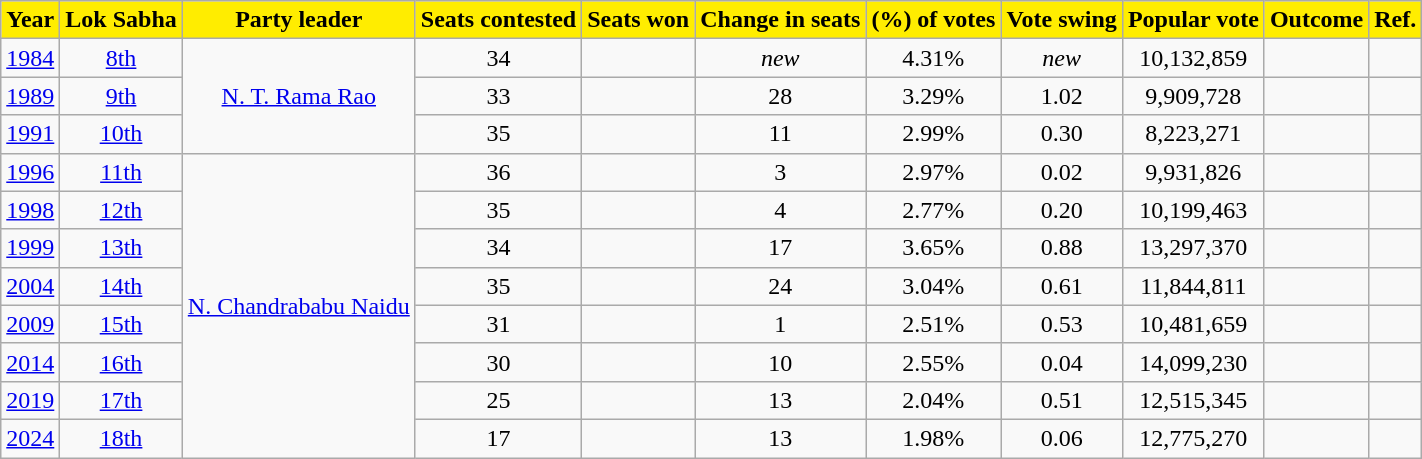<table class="wikitable sortable" style="text-align:center;">
<tr>
<th style="background-color:#FFED00;color:black">Year</th>
<th style="background-color:#FFED00;color:black">Lok Sabha</th>
<th style="background-color:#FFED00;color:black">Party leader</th>
<th style="background-color:#FFED00;color:black">Seats contested</th>
<th style="background-color:#FFED00;color:black">Seats won</th>
<th style="background-color:#FFED00;color:black">Change in seats</th>
<th style="background-color:#FFED00;color:black">(%) of votes</th>
<th style="background-color:#FFED00;color:black">Vote swing</th>
<th style="background-color:#FFED00;color:black">Popular vote</th>
<th style="background-color:#FFED00;color:black">Outcome</th>
<th class="unsortable" style="background-color:#FFED00;color:black">Ref.</th>
</tr>
<tr>
<td><a href='#'>1984</a></td>
<td><a href='#'>8th</a></td>
<td rowspan=3><a href='#'>N. T. Rama Rao</a></td>
<td>34</td>
<td></td>
<td> <em>new</em></td>
<td>4.31%</td>
<td> <em>new</em></td>
<td>10,132,859</td>
<td></td>
<td></td>
</tr>
<tr>
<td><a href='#'>1989</a></td>
<td><a href='#'>9th</a></td>
<td>33</td>
<td></td>
<td> 28</td>
<td>3.29%</td>
<td> 1.02</td>
<td>9,909,728</td>
<td></td>
<td></td>
</tr>
<tr>
<td><a href='#'>1991</a></td>
<td><a href='#'>10th</a></td>
<td>35</td>
<td></td>
<td> 11</td>
<td>2.99%</td>
<td> 0.30</td>
<td>8,223,271</td>
<td></td>
<td></td>
</tr>
<tr>
<td><a href='#'>1996</a></td>
<td><a href='#'>11th</a></td>
<td rowspan=8><a href='#'>N. Chandrababu Naidu</a></td>
<td>36</td>
<td></td>
<td> 3</td>
<td>2.97%</td>
<td> 0.02</td>
<td>9,931,826</td>
<td></td>
<td></td>
</tr>
<tr>
<td><a href='#'>1998</a></td>
<td><a href='#'>12th</a></td>
<td>35</td>
<td></td>
<td> 4</td>
<td>2.77%</td>
<td> 0.20</td>
<td>10,199,463</td>
<td></td>
<td></td>
</tr>
<tr>
<td><a href='#'>1999</a></td>
<td><a href='#'>13th</a></td>
<td>34</td>
<td></td>
<td> 17</td>
<td>3.65%</td>
<td> 0.88</td>
<td>13,297,370</td>
<td></td>
<td></td>
</tr>
<tr>
<td><a href='#'>2004</a></td>
<td><a href='#'>14th</a></td>
<td>35</td>
<td></td>
<td> 24</td>
<td>3.04%</td>
<td> 0.61</td>
<td>11,844,811</td>
<td></td>
<td></td>
</tr>
<tr>
<td><a href='#'>2009</a></td>
<td><a href='#'>15th</a></td>
<td>31</td>
<td></td>
<td> 1</td>
<td>2.51%</td>
<td> 0.53</td>
<td>10,481,659</td>
<td></td>
<td></td>
</tr>
<tr>
<td><a href='#'>2014</a></td>
<td><a href='#'>16th</a></td>
<td>30</td>
<td></td>
<td> 10</td>
<td>2.55%</td>
<td> 0.04</td>
<td>14,099,230</td>
<td></td>
<td></td>
</tr>
<tr>
<td><a href='#'>2019</a></td>
<td><a href='#'>17th</a></td>
<td>25</td>
<td></td>
<td> 13</td>
<td>2.04%</td>
<td> 0.51</td>
<td>12,515,345</td>
<td></td>
<td></td>
</tr>
<tr>
<td><a href='#'>2024</a></td>
<td><a href='#'>18th</a></td>
<td>17</td>
<td></td>
<td> 13</td>
<td>1.98%</td>
<td> 0.06</td>
<td>12,775,270</td>
<td></td>
<td></td>
</tr>
</table>
